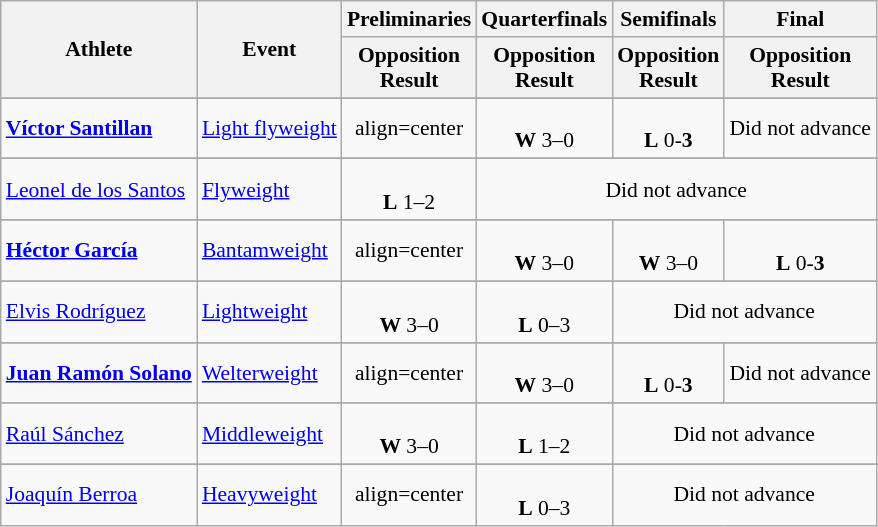<table class="wikitable" border="1" style="font-size:90%">
<tr>
<th rowspan=2>Athlete</th>
<th rowspan=2>Event</th>
<th>Preliminaries</th>
<th>Quarterfinals</th>
<th>Semifinals</th>
<th>Final</th>
</tr>
<tr>
<th>Opposition<br>Result</th>
<th>Opposition<br>Result</th>
<th>Opposition<br>Result</th>
<th>Opposition<br>Result</th>
</tr>
<tr>
</tr>
<tr align=center>
<td align=left><strong><a href='#'>Víctor Santillan</a></strong></td>
<td align=left><a href='#'>Light flyweight</a></td>
<td>align=center </td>
<td><br><strong>W</strong> 3–0</td>
<td><br><strong>L</strong> 0-<strong>3</strong> </td>
<td>Did not advance</td>
</tr>
<tr>
</tr>
<tr align=center>
<td align=left><a href='#'>Leonel de los Santos</a></td>
<td align=left><a href='#'>Flyweight</a></td>
<td><br><strong>L</strong> 1–2</td>
<td colspan=3>Did not advance</td>
</tr>
<tr>
</tr>
<tr align=center>
<td align=left><strong><a href='#'>Héctor García</a> </strong></td>
<td align=left><a href='#'>Bantamweight</a></td>
<td>align=center </td>
<td><br><strong>W</strong> 3–0</td>
<td align=center><br><strong>W</strong> 3–0</td>
<td align=center><br><strong>L</strong> 0-<strong>3</strong> </td>
</tr>
<tr>
</tr>
<tr align=center>
<td align=left><a href='#'>Elvis Rodríguez</a></td>
<td align=left><a href='#'>Lightweight</a></td>
<td><br><strong>W</strong> 3–0</td>
<td><br><strong>L</strong> 0–3</td>
<td colspan=2>Did not advance</td>
</tr>
<tr>
</tr>
<tr align=center>
<td align=left><strong><a href='#'>Juan Ramón Solano</a></strong></td>
<td align=left><a href='#'>Welterweight</a></td>
<td>align=center </td>
<td><br><strong>W</strong> 3–0</td>
<td><br><strong>L</strong> 0-<strong>3</strong> </td>
<td>Did not advance</td>
</tr>
<tr>
</tr>
<tr align=center>
<td align=left><a href='#'>Raúl Sánchez</a></td>
<td align=left><a href='#'>Middleweight</a></td>
<td><br><strong>W</strong> 3–0</td>
<td><br><strong>L</strong> 1–2</td>
<td colspan=3>Did not advance</td>
</tr>
<tr>
</tr>
<tr align=center>
<td align=left><a href='#'>Joaquín Berroa</a></td>
<td align=left><a href='#'>Heavyweight</a></td>
<td>align=center </td>
<td><br><strong>L</strong> 0–3</td>
<td colspan=2>Did not advance</td>
</tr>
</table>
